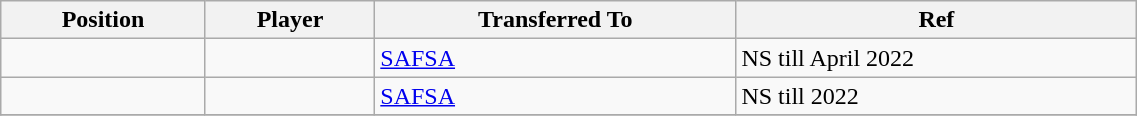<table class="wikitable sortable" style="width:60%; text-align:center; font-size:100%; text-align:left;">
<tr>
<th>Position</th>
<th>Player</th>
<th>Transferred To</th>
<th>Ref</th>
</tr>
<tr>
<td></td>
<td></td>
<td> <a href='#'>SAFSA</a></td>
<td>NS till April 2022 </td>
</tr>
<tr>
<td></td>
<td></td>
<td> <a href='#'>SAFSA</a></td>
<td>NS till 2022 </td>
</tr>
<tr>
</tr>
</table>
